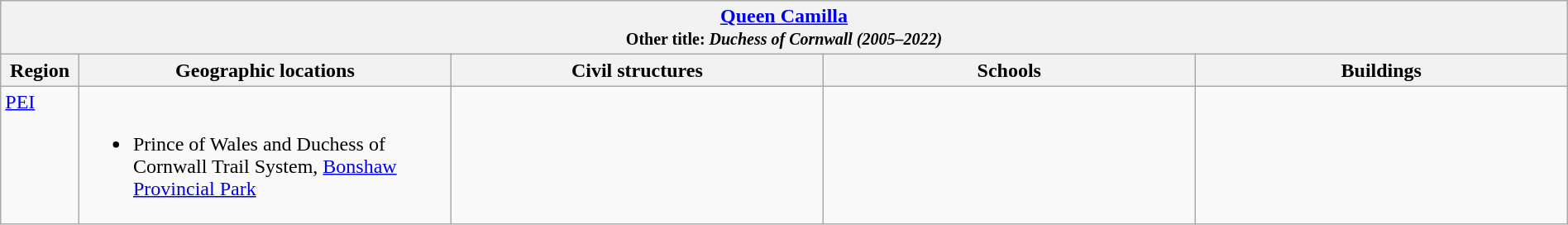<table class="wikitable" width="100%">
<tr>
<th colspan="5"> <a href='#'>Queen Camilla</a><br><small>Other title: <em>Duchess of Cornwall (2005–2022)</em> </small></th>
</tr>
<tr>
<th width="5%">Region</th>
<th width="23.75%">Geographic locations</th>
<th width="23.75%">Civil structures</th>
<th width="23.75%">Schools</th>
<th width="23.75%">Buildings</th>
</tr>
<tr>
<td align=left valign=top> <a href='#'><span>PEI</span></a></td>
<td align=left valign=top><br><ul><li>Prince of Wales and Duchess of Cornwall Trail System, <a href='#'>Bonshaw Provincial Park</a></li></ul></td>
<td></td>
<td></td>
<td></td>
</tr>
</table>
